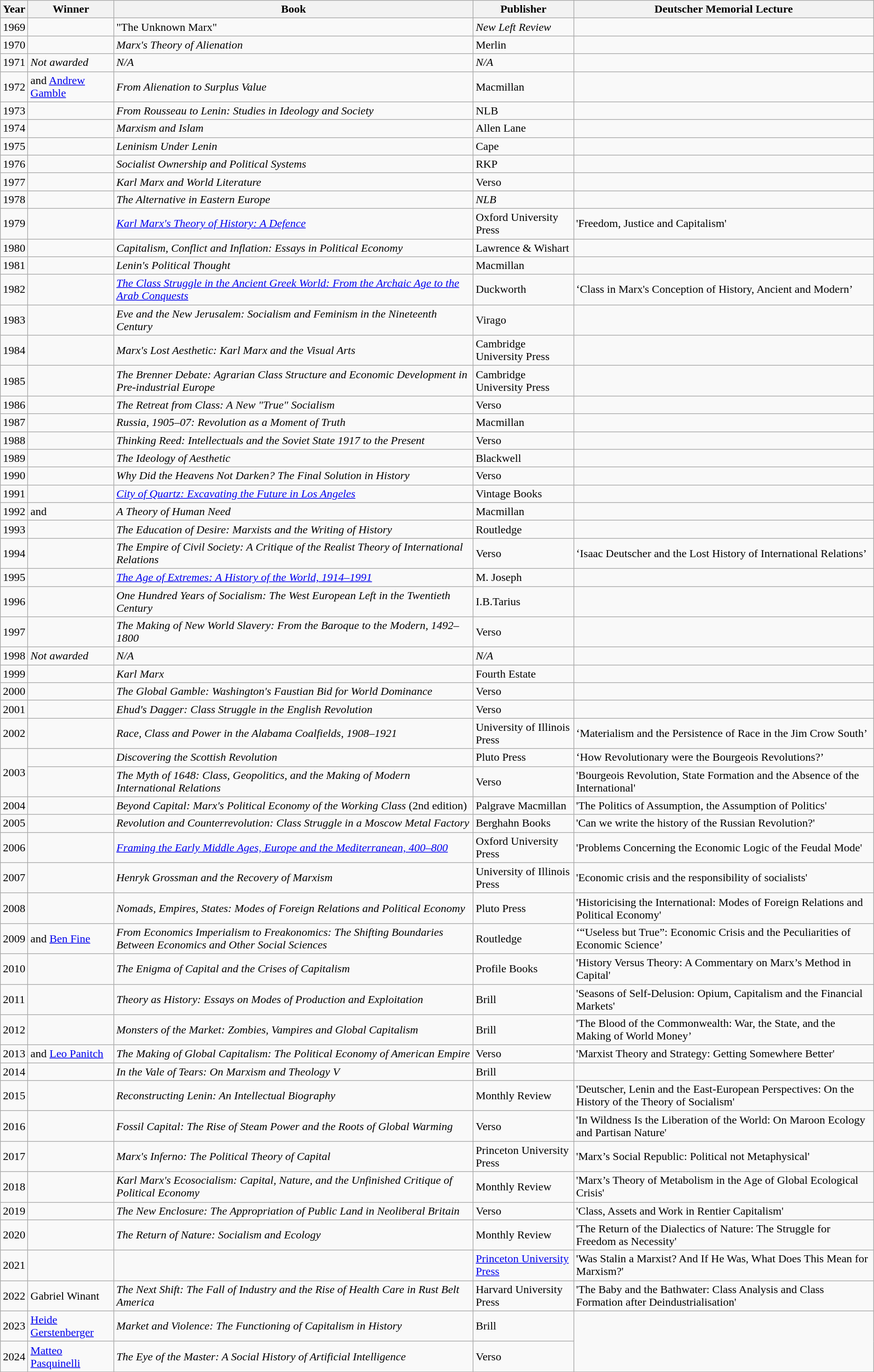<table class="wikitable sortable">
<tr>
<th>Year</th>
<th>Winner</th>
<th>Book</th>
<th>Publisher</th>
<th>Deutscher Memorial Lecture</th>
</tr>
<tr>
<td>1969</td>
<td></td>
<td data-sort-value="Unknown Marx, The">"The Unknown Marx"</td>
<td><em>New Left Review</em></td>
<td></td>
</tr>
<tr>
<td>1970</td>
<td></td>
<td><em>Marx's Theory of Alienation</em></td>
<td>Merlin</td>
<td></td>
</tr>
<tr>
<td>1971</td>
<td data-sort-value="Zz"><em>Not awarded</em></td>
<td data-sort-value="Zz"><em>N/A</em></td>
<td data-sort-value="Zz"><em>N/A</em></td>
<td></td>
</tr>
<tr>
<td>1972</td>
<td> and <a href='#'>Andrew Gamble</a></td>
<td><em>From Alienation to Surplus Value</em></td>
<td>Macmillan</td>
<td></td>
</tr>
<tr>
<td>1973</td>
<td></td>
<td><em>From Rousseau to Lenin: Studies in Ideology and Society</em></td>
<td>NLB</td>
<td></td>
</tr>
<tr>
<td>1974</td>
<td></td>
<td><em>Marxism and Islam</em></td>
<td>Allen Lane</td>
<td></td>
</tr>
<tr>
<td>1975</td>
<td></td>
<td><em>Leninism Under Lenin</em></td>
<td>Cape</td>
<td></td>
</tr>
<tr>
<td>1976</td>
<td></td>
<td><em>Socialist Ownership and Political Systems</em></td>
<td>RKP</td>
<td></td>
</tr>
<tr>
<td>1977</td>
<td></td>
<td><em>Karl Marx and World Literature</em></td>
<td>Verso</td>
<td></td>
</tr>
<tr>
<td>1978</td>
<td></td>
<td data-sort-value="Alternative in Eastern Europe, The"><em>The Alternative in Eastern Europe</em></td>
<td><em>NLB</em></td>
<td></td>
</tr>
<tr>
<td>1979</td>
<td></td>
<td><em><a href='#'>Karl Marx's Theory of History: A Defence</a></em></td>
<td>Oxford University Press</td>
<td>'Freedom, Justice and Capitalism'</td>
</tr>
<tr>
<td>1980</td>
<td></td>
<td><em>Capitalism, Conflict and Inflation: Essays in Political Economy</em></td>
<td>Lawrence & Wishart</td>
<td></td>
</tr>
<tr>
<td>1981</td>
<td></td>
<td><em>Lenin's Political Thought</em></td>
<td>Macmillan</td>
<td></td>
</tr>
<tr>
<td>1982</td>
<td></td>
<td data-sort-value="Class Struggle in the Ancient Greek World: From the Archaic Age to the Arab Conquests, The"><em><a href='#'>The Class Struggle in the Ancient Greek World: From the Archaic Age to the Arab Conquests</a></em></td>
<td>Duckworth</td>
<td>‘Class in Marx's Conception of History, Ancient and Modern’</td>
</tr>
<tr>
<td>1983</td>
<td></td>
<td><em>Eve and the New Jerusalem: Socialism and Feminism in the Nineteenth Century</em></td>
<td>Virago</td>
<td></td>
</tr>
<tr>
<td>1984</td>
<td data-sort-value="Rose, Margaret A."></td>
<td><em>Marx's Lost Aesthetic: Karl Marx and the Visual Arts</em></td>
<td>Cambridge University Press</td>
<td></td>
</tr>
<tr>
<td>1985</td>
<td></td>
<td data-sort-value="Brenner Debate: Agrarian Class Structure and Economic Development in Pre-industrial Europe, The"><em>The Brenner Debate: Agrarian Class Structure and Economic Development in Pre-industrial Europe</em></td>
<td>Cambridge University Press</td>
<td></td>
</tr>
<tr>
<td>1986</td>
<td></td>
<td data-sort-value="Retreat from Class: A New True Socialism, The"><em>The Retreat from Class: A New "True" Socialism</em></td>
<td>Verso</td>
<td></td>
</tr>
<tr>
<td>1987</td>
<td></td>
<td><em>Russia, 1905–07: Revolution as a Moment of Truth</em></td>
<td>Macmillan</td>
<td></td>
</tr>
<tr>
<td>1988</td>
<td></td>
<td><em>Thinking Reed: Intellectuals and the Soviet State 1917 to the Present</em></td>
<td>Verso</td>
<td></td>
</tr>
<tr>
<td>1989</td>
<td></td>
<td data-sort-value="Ideology of Aesthetic, The"><em>The Ideology of Aesthetic</em></td>
<td>Blackwell</td>
<td></td>
</tr>
<tr>
<td>1990</td>
<td></td>
<td><em>Why Did the Heavens Not Darken? The Final Solution in History</em></td>
<td>Verso</td>
<td></td>
</tr>
<tr>
<td>1991</td>
<td></td>
<td><em><a href='#'>City of Quartz: Excavating the Future in Los Angeles</a></em></td>
<td>Vintage Books</td>
<td></td>
</tr>
<tr>
<td>1992</td>
<td> and </td>
<td data-sort-value="Theory of Human Need, A"><em>A Theory of Human Need</em></td>
<td>Macmillan</td>
<td></td>
</tr>
<tr>
<td>1993</td>
<td></td>
<td data-sort-value="Education of Desire: Marxists and the Writing of History, The"><em>The Education of Desire: Marxists and the Writing of History</em></td>
<td>Routledge</td>
<td></td>
</tr>
<tr>
<td>1994</td>
<td></td>
<td data-sort-value="Empire of Civil Society: A Critique of the Realist Theory of International Relations, The"><em>The Empire of Civil Society: A Critique of the Realist Theory of International Relations</em></td>
<td>Verso</td>
<td>‘Isaac Deutscher and the Lost History of International Relations’</td>
</tr>
<tr>
<td>1995</td>
<td></td>
<td data-sort-value="Age of Extremes: A History of the World, 1914–1991, The"><em><a href='#'>The Age of Extremes: A History of the World, 1914–1991</a></em></td>
<td>M. Joseph</td>
<td></td>
</tr>
<tr>
<td>1996</td>
<td></td>
<td><em>One Hundred Years of Socialism: The West European Left in the Twentieth Century</em></td>
<td>I.B.Tarius</td>
<td></td>
</tr>
<tr>
<td>1997</td>
<td></td>
<td data-sort-value="Making of New World Slavery: From the Baroque to the Modern, 1492–1800, The"><em>The Making of New World Slavery: From the Baroque to the Modern, 1492–1800</em></td>
<td>Verso</td>
<td></td>
</tr>
<tr>
<td>1998</td>
<td data-sort-value="Zz"><em>Not awarded</em></td>
<td data-sort-value="Zz"><em>N/A</em></td>
<td data-sort-value="Zz"><em>N/A</em></td>
<td></td>
</tr>
<tr>
<td>1999</td>
<td></td>
<td><em>Karl Marx</em></td>
<td>Fourth Estate</td>
<td></td>
</tr>
<tr>
<td>2000</td>
<td></td>
<td data-sort-value="Global Gamble: Washington's Faustian Bid for World Dominance, The"><em>The Global Gamble: Washington's Faustian Bid for World Dominance</em></td>
<td>Verso</td>
<td></td>
</tr>
<tr>
<td>2001</td>
<td data-sort-value="Holstun, James"></td>
<td><em>Ehud's Dagger: Class Struggle in the English Revolution</em></td>
<td>Verso</td>
<td></td>
</tr>
<tr>
<td>2002</td>
<td></td>
<td><em>Race, Class and Power in the Alabama Coalfields, 1908–1921</em></td>
<td>University of Illinois Press</td>
<td>‘Materialism and the Persistence of Race in the Jim Crow South’</td>
</tr>
<tr>
<td rowspan="2">2003</td>
<td data-sort-value="Davidson, Neil"></td>
<td><em>Discovering the Scottish Revolution</em></td>
<td>Pluto Press</td>
<td>‘How Revolutionary were the Bourgeois Revolutions?’</td>
</tr>
<tr>
<td></td>
<td data-sort-value="Myth of 1648: Class, Geopolitics, and the Making of Modern International Relations, The"><em>The Myth of 1648: Class, Geopolitics, and the Making of Modern International Relations</em></td>
<td>Verso</td>
<td>'Bourgeois Revolution, State Formation and the Absence of the International'</td>
</tr>
<tr>
<td>2004</td>
<td data-sort-value="Lebowitz, Michael"></td>
<td><em>Beyond Capital: Marx's Political Economy of the Working Class</em> (2nd edition)</td>
<td>Palgrave Macmillan</td>
<td>'The Politics of Assumption, the Assumption of Politics'</td>
</tr>
<tr>
<td>2005</td>
<td data-sort-value="Murphy, Kevin"></td>
<td><em>Revolution and Counterrevolution: Class Struggle in a Moscow Metal Factory</em></td>
<td>Berghahn Books</td>
<td>'Can we write the history of the Russian Revolution?'</td>
</tr>
<tr>
<td>2006</td>
<td></td>
<td><em><a href='#'>Framing the Early Middle Ages, Europe and the Mediterranean, 400–800</a></em></td>
<td>Oxford University Press</td>
<td>'Problems Concerning the Economic Logic of the Feudal Mode'</td>
</tr>
<tr>
<td>2007</td>
<td></td>
<td><em>Henryk Grossman and the Recovery of Marxism</em></td>
<td>University of Illinois Press</td>
<td>'Economic crisis and the responsibility of socialists'</td>
</tr>
<tr>
<td>2008</td>
<td></td>
<td><em>Nomads, Empires, States: Modes of Foreign Relations and Political Economy</em></td>
<td>Pluto Press</td>
<td>'Historicising the International: Modes of Foreign Relations and Political Economy'</td>
</tr>
<tr>
<td>2009</td>
<td> and <a href='#'>Ben Fine</a></td>
<td><em>From Economics Imperialism to Freakonomics: The Shifting Boundaries Between Economics and Other Social Sciences</em></td>
<td>Routledge</td>
<td>‘“Useless but True”: Economic Crisis and the Peculiarities of Economic Science’</td>
</tr>
<tr>
<td>2010</td>
<td></td>
<td data-sort-value="Enigma of Capital and the Crises of Capitalism, The"><em>The Enigma of Capital and the Crises of Capitalism</em></td>
<td>Profile Books</td>
<td>'History Versus Theory: A Commentary on Marx’s Method in Capital'</td>
</tr>
<tr>
<td>2011</td>
<td></td>
<td><em>Theory as History: Essays on Modes of Production and Exploitation</em></td>
<td>Brill</td>
<td>'Seasons of Self-Delusion: Opium, Capitalism and the Financial Markets'</td>
</tr>
<tr>
<td>2012</td>
<td></td>
<td><em>Monsters of the Market: Zombies, Vampires and Global Capitalism</em></td>
<td>Brill</td>
<td>'The Blood of the Commonwealth: War, the State, and the Making of World Money’</td>
</tr>
<tr>
<td>2013</td>
<td> and <a href='#'>Leo Panitch</a></td>
<td data-sort-value="Making of Global Capitalism: The Political Economy of American Empire, The"><em>The Making of Global Capitalism: The Political Economy of American Empire</em></td>
<td>Verso</td>
<td>'Marxist Theory and Strategy: Getting Somewhere Better'</td>
</tr>
<tr>
<td>2014</td>
<td></td>
<td><em>In the Vale of Tears: On Marxism and Theology V</em></td>
<td>Brill</td>
<td></td>
</tr>
<tr>
<td>2015</td>
<td data-sort-value="Krausz, Tamás"></td>
<td><em>Reconstructing Lenin: An Intellectual Biography</em></td>
<td>Monthly Review</td>
<td>'Deutscher, Lenin and the East-European Perspectives: On the History of the Theory of Socialism'</td>
</tr>
<tr>
<td>2016</td>
<td></td>
<td><em>Fossil Capital: The Rise of Steam Power and the Roots of Global Warming</em></td>
<td>Verso</td>
<td>'In Wildness Is the Liberation of the World: On Maroon Ecology and Partisan Nature'</td>
</tr>
<tr>
<td>2017</td>
<td data-sort-value="Roberts, William Clare"></td>
<td><em>Marx's Inferno: The Political Theory of Capital</em></td>
<td>Princeton University Press</td>
<td>'Marx’s Social Republic: Political not Metaphysical'</td>
</tr>
<tr>
<td>2018</td>
<td></td>
<td><em>Karl Marx's Ecosocialism: Capital, Nature, and the Unfinished Critique of Political Economy</em></td>
<td>Monthly Review</td>
<td>'Marx’s Theory of Metabolism in the Age of Global Ecological Crisis'</td>
</tr>
<tr>
<td>2019</td>
<td></td>
<td data-sort-value="New Enclosure: The Appropriation of Public Land in Neoliberal Britain, The"><em>The New Enclosure: The Appropriation of Public Land in Neoliberal Britain</em></td>
<td>Verso</td>
<td>'Class, Assets and Work in Rentier Capitalism'</td>
</tr>
<tr>
<td>2020</td>
<td></td>
<td data-sort-value="Return of Nature: Socialism and Ecology, The"><em>The Return of Nature: Socialism and Ecology</em></td>
<td>Monthly Review</td>
<td>'The Return of the Dialectics of Nature: The Struggle for Freedom as Necessity'</td>
</tr>
<tr>
<td>2021</td>
<td> </td>
<td data-sort-value="Stalin: Passage to Revolution"></td>
<td><a href='#'>Princeton University Press</a></td>
<td>'Was Stalin a Marxist? And If He Was, What Does This Mean for Marxism?'</td>
</tr>
<tr>
<td>2022</td>
<td>Gabriel Winant</td>
<td><em>The Next Shift: The Fall of Industry and the Rise of Health Care in Rust Belt America</em></td>
<td>Harvard University Press</td>
<td>'The Baby and the Bathwater: Class Analysis and Class Formation after Deindustrialisation'</td>
</tr>
<tr>
<td>2023</td>
<td><a href='#'>Heide Gerstenberger</a></td>
<td><em>Market and Violence: The Functioning of Capitalism in History</em></td>
<td>Brill</td>
</tr>
<tr>
<td>2024</td>
<td><a href='#'>Matteo Pasquinelli</a></td>
<td><em>The Eye of the Master: A Social History of Artificial Intelligence</em></td>
<td>Verso</td>
</tr>
<tr>
</tr>
</table>
